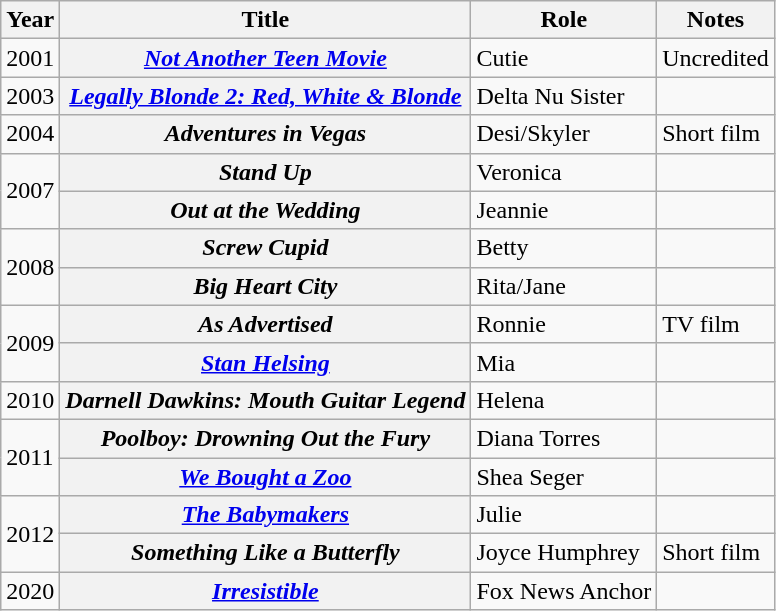<table class="wikitable sortable plainrowheaders">
<tr>
<th scope="col">Year</th>
<th scope="col">Title</th>
<th scope="col">Role</th>
<th scope="col" class="unsortable">Notes</th>
</tr>
<tr>
<td>2001</td>
<th scope="row"><em><a href='#'>Not Another Teen Movie</a></em></th>
<td>Cutie</td>
<td>Uncredited</td>
</tr>
<tr>
<td>2003</td>
<th scope="row"><em><a href='#'>Legally Blonde 2: Red, White & Blonde</a></em></th>
<td>Delta Nu Sister</td>
<td></td>
</tr>
<tr>
<td>2004</td>
<th scope="row"><em>Adventures in Vegas</em></th>
<td>Desi/Skyler</td>
<td>Short film</td>
</tr>
<tr>
<td rowspan="2">2007</td>
<th scope="row"><em>Stand Up</em></th>
<td>Veronica</td>
<td></td>
</tr>
<tr>
<th scope="row"><em>Out at the Wedding</em></th>
<td>Jeannie</td>
<td></td>
</tr>
<tr>
<td rowspan="2">2008</td>
<th scope="row"><em>Screw Cupid</em></th>
<td>Betty</td>
<td></td>
</tr>
<tr>
<th scope="row"><em>Big Heart City</em></th>
<td>Rita/Jane</td>
<td></td>
</tr>
<tr>
<td rowspan="2">2009</td>
<th scope="row"><em>As Advertised</em></th>
<td>Ronnie</td>
<td>TV film</td>
</tr>
<tr>
<th scope="row"><em><a href='#'>Stan Helsing</a></em></th>
<td>Mia</td>
<td></td>
</tr>
<tr>
<td>2010</td>
<th scope="row"><em>Darnell Dawkins: Mouth Guitar Legend</em></th>
<td>Helena</td>
<td></td>
</tr>
<tr>
<td rowspan="2">2011</td>
<th scope="row"><em>Poolboy: Drowning Out the Fury</em></th>
<td>Diana Torres</td>
<td></td>
</tr>
<tr>
<th scope="row"><em><a href='#'>We Bought a Zoo</a></em></th>
<td>Shea Seger</td>
<td></td>
</tr>
<tr>
<td rowspan="2">2012</td>
<th scope="row"><em><a href='#'>The Babymakers</a></em></th>
<td>Julie</td>
<td></td>
</tr>
<tr>
<th scope="row"><em>Something Like a Butterfly</em></th>
<td>Joyce Humphrey</td>
<td>Short film</td>
</tr>
<tr>
<td>2020</td>
<th scope="row"><em><a href='#'>Irresistible</a></em></th>
<td>Fox News Anchor</td>
<td></td>
</tr>
</table>
